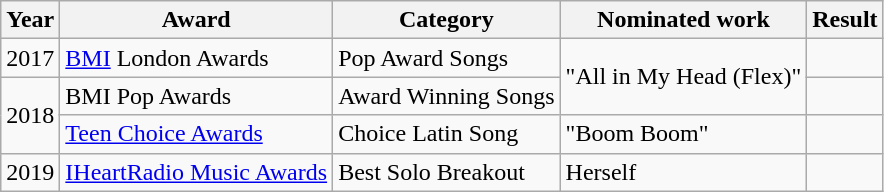<table class="wikitable">
<tr>
<th scope="col">Year</th>
<th scope="col">Award</th>
<th>Category</th>
<th scope="col">Nominated work</th>
<th scope="col">Result</th>
</tr>
<tr>
<td>2017</td>
<td><a href='#'>BMI</a> London Awards</td>
<td>Pop Award Songs</td>
<td rowspan=2>"All in My Head (Flex)"</td>
<td></td>
</tr>
<tr>
<td rowspan=2>2018</td>
<td>BMI Pop Awards</td>
<td>Award Winning Songs</td>
<td></td>
</tr>
<tr>
<td><a href='#'>Teen Choice Awards</a></td>
<td>Choice Latin Song</td>
<td>"Boom Boom" </td>
<td></td>
</tr>
<tr>
<td>2019</td>
<td><a href='#'>IHeartRadio Music Awards</a></td>
<td>Best Solo Breakout</td>
<td>Herself</td>
<td></td>
</tr>
</table>
